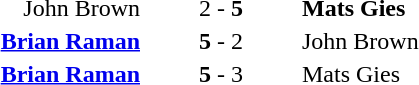<table style="text-align:center">
<tr>
<th width=223></th>
<th width=100></th>
<th width=223></th>
</tr>
<tr>
<td align=right>John Brown </td>
<td>2 - <strong>5</strong></td>
<td align=left> <strong>Mats Gies</strong></td>
</tr>
<tr>
<td align=right><strong><a href='#'>Brian Raman</a></strong> </td>
<td><strong>5</strong> - 2</td>
<td align=left> John Brown</td>
</tr>
<tr>
<td align=right><strong><a href='#'>Brian Raman</a></strong> </td>
<td><strong>5</strong> - 3</td>
<td align=left> Mats Gies</td>
</tr>
</table>
